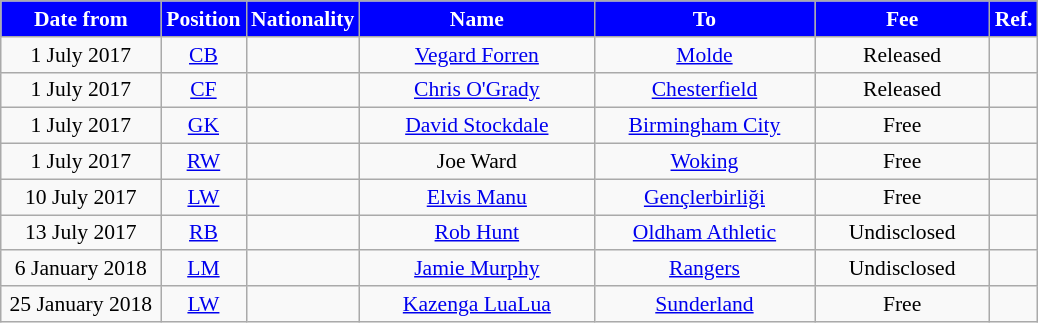<table class="wikitable"  style="text-align:center; font-size:90%; ">
<tr>
<th style="background:#0000FF; color:#FFFFFF; width:100px;">Date from</th>
<th style="background:#0000FF; color:#FFFFFF; width:50px;">Position</th>
<th style="background:#0000FF; color:#FFFFFF; width:50px;">Nationality</th>
<th style="background:#0000FF; color:#FFFFFF; width:150px;">Name</th>
<th style="background:#0000FF; color:#FFFFFF; width:140px;">To</th>
<th style="background:#0000FF; color:#FFFFFF; width:110px;">Fee</th>
<th style="background:#0000FF; color:#FFFFFF; width:25px;">Ref.</th>
</tr>
<tr>
<td>1 July 2017</td>
<td><a href='#'>CB</a></td>
<td></td>
<td><a href='#'>Vegard Forren</a></td>
<td> <a href='#'>Molde</a></td>
<td>Released</td>
<td></td>
</tr>
<tr>
<td>1 July 2017</td>
<td><a href='#'>CF</a></td>
<td></td>
<td><a href='#'>Chris O'Grady</a></td>
<td> <a href='#'>Chesterfield</a></td>
<td>Released</td>
<td></td>
</tr>
<tr>
<td>1 July 2017</td>
<td><a href='#'>GK</a></td>
<td></td>
<td><a href='#'>David Stockdale</a></td>
<td> <a href='#'>Birmingham City</a></td>
<td>Free</td>
<td></td>
</tr>
<tr>
<td>1 July 2017</td>
<td><a href='#'>RW</a></td>
<td></td>
<td>Joe Ward</td>
<td> <a href='#'>Woking</a></td>
<td>Free</td>
<td></td>
</tr>
<tr>
<td>10 July 2017</td>
<td><a href='#'>LW</a></td>
<td></td>
<td><a href='#'>Elvis Manu</a></td>
<td> <a href='#'>Gençlerbirliği</a></td>
<td>Free</td>
<td></td>
</tr>
<tr>
<td>13 July 2017</td>
<td><a href='#'>RB</a></td>
<td></td>
<td><a href='#'>Rob Hunt</a></td>
<td> <a href='#'>Oldham Athletic</a></td>
<td>Undisclosed</td>
<td></td>
</tr>
<tr>
<td>6 January 2018</td>
<td><a href='#'>LM</a></td>
<td></td>
<td><a href='#'>Jamie Murphy</a></td>
<td> <a href='#'>Rangers</a></td>
<td>Undisclosed</td>
<td></td>
</tr>
<tr>
<td>25 January 2018</td>
<td><a href='#'>LW</a></td>
<td></td>
<td><a href='#'>Kazenga LuaLua</a></td>
<td> <a href='#'>Sunderland</a></td>
<td>Free</td>
<td></td>
</tr>
</table>
